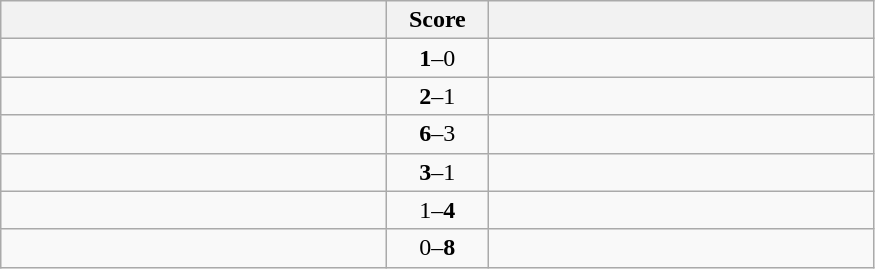<table class="wikitable" style="text-align: center;">
<tr>
<th width=250></th>
<th width=60>Score</th>
<th width=250></th>
</tr>
<tr>
<td align=left><strong></strong></td>
<td><strong>1</strong>–0</td>
<td align=left></td>
</tr>
<tr>
<td align=left><strong></strong></td>
<td><strong>2</strong>–1</td>
<td align=left></td>
</tr>
<tr>
<td align=left><strong></strong></td>
<td><strong>6</strong>–3</td>
<td align=left></td>
</tr>
<tr>
<td align=left><strong></strong></td>
<td><strong>3</strong>–1</td>
<td align=left></td>
</tr>
<tr>
<td align=left></td>
<td>1–<strong>4</strong></td>
<td align=left><strong></strong></td>
</tr>
<tr>
<td align=left></td>
<td>0–<strong>8</strong></td>
<td align=left><strong></strong></td>
</tr>
</table>
